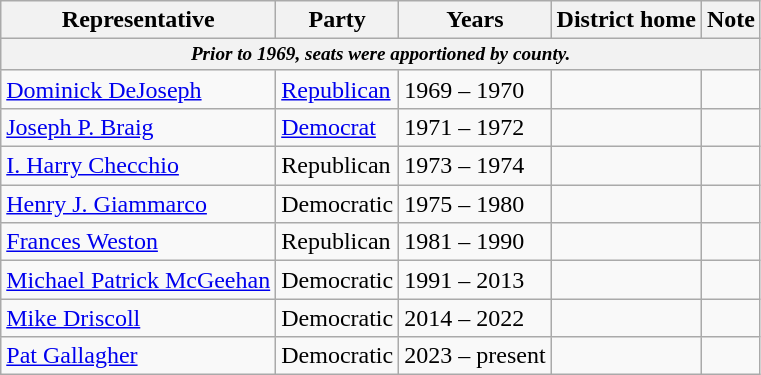<table class=wikitable>
<tr valign=bottom>
<th>Representative</th>
<th>Party</th>
<th>Years</th>
<th>District home</th>
<th>Note</th>
</tr>
<tr>
<th colspan=5 style="font-size: 80%;"><em>Prior to 1969, seats were apportioned by county.</em></th>
</tr>
<tr>
<td><a href='#'>Dominick DeJoseph</a></td>
<td><a href='#'>Republican</a></td>
<td>1969 – 1970</td>
<td></td>
<td></td>
</tr>
<tr>
<td><a href='#'>Joseph P. Braig</a></td>
<td><a href='#'>Democrat</a></td>
<td>1971 – 1972</td>
<td></td>
<td></td>
</tr>
<tr>
<td><a href='#'>I. Harry Checchio</a></td>
<td>Republican</td>
<td>1973 – 1974</td>
<td></td>
<td></td>
</tr>
<tr>
<td><a href='#'>Henry J. Giammarco</a></td>
<td>Democratic</td>
<td>1975 – 1980</td>
<td></td>
<td></td>
</tr>
<tr>
<td><a href='#'>Frances Weston</a></td>
<td>Republican</td>
<td>1981 – 1990</td>
<td></td>
<td></td>
</tr>
<tr>
<td><a href='#'>Michael Patrick McGeehan</a></td>
<td>Democratic</td>
<td>1991 – 2013</td>
<td></td>
<td></td>
</tr>
<tr>
<td><a href='#'>Mike Driscoll</a></td>
<td>Democratic</td>
<td>2014 – 2022</td>
<td></td>
<td></td>
</tr>
<tr>
<td><a href='#'>Pat Gallagher</a></td>
<td>Democratic</td>
<td>2023 – present</td>
<td></td>
<td></td>
</tr>
</table>
